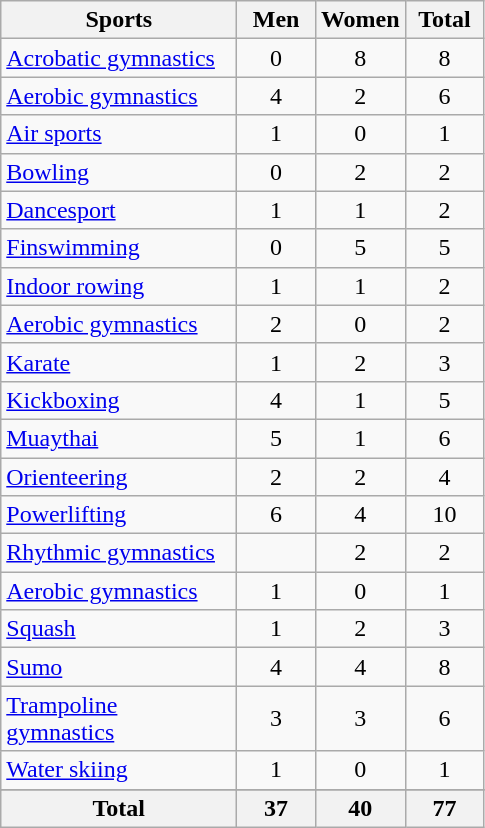<table class="wikitable sortable" style="text-align:center;">
<tr>
<th width=150>Sports</th>
<th width=45>Men</th>
<th width=45>Women</th>
<th width=45>Total</th>
</tr>
<tr>
<td align=left><a href='#'>Acrobatic gymnastics</a></td>
<td>0</td>
<td>8</td>
<td>8</td>
</tr>
<tr>
<td align=left><a href='#'>Aerobic gymnastics</a></td>
<td>4</td>
<td>2</td>
<td>6</td>
</tr>
<tr>
<td align=left><a href='#'>Air sports</a></td>
<td>1</td>
<td>0</td>
<td>1</td>
</tr>
<tr>
<td align=left><a href='#'>Bowling</a></td>
<td>0</td>
<td>2</td>
<td>2</td>
</tr>
<tr>
<td align=left><a href='#'>Dancesport</a></td>
<td>1</td>
<td>1</td>
<td>2</td>
</tr>
<tr>
<td align=left><a href='#'>Finswimming</a></td>
<td>0</td>
<td>5</td>
<td>5</td>
</tr>
<tr>
<td align=left><a href='#'>Indoor rowing</a></td>
<td>1</td>
<td>1</td>
<td>2</td>
</tr>
<tr>
<td align=left><a href='#'>Aerobic gymnastics</a></td>
<td>2</td>
<td>0</td>
<td>2</td>
</tr>
<tr>
<td align=left><a href='#'>Karate</a></td>
<td>1</td>
<td>2</td>
<td>3</td>
</tr>
<tr>
<td align=left><a href='#'>Kickboxing</a></td>
<td>4</td>
<td>1</td>
<td>5</td>
</tr>
<tr>
<td align=left><a href='#'>Muaythai</a></td>
<td>5</td>
<td>1</td>
<td>6</td>
</tr>
<tr>
<td align=left><a href='#'>Orienteering</a></td>
<td>2</td>
<td>2</td>
<td>4</td>
</tr>
<tr>
<td align=left><a href='#'>Powerlifting</a></td>
<td>6</td>
<td>4</td>
<td>10</td>
</tr>
<tr>
<td align=left><a href='#'>Rhythmic gymnastics</a></td>
<td></td>
<td>2</td>
<td>2</td>
</tr>
<tr>
<td align=left><a href='#'>Aerobic gymnastics</a></td>
<td>1</td>
<td>0</td>
<td>1</td>
</tr>
<tr>
<td align=left><a href='#'>Squash</a></td>
<td>1</td>
<td>2</td>
<td>3</td>
</tr>
<tr>
<td align=left><a href='#'>Sumo</a></td>
<td>4</td>
<td>4</td>
<td>8</td>
</tr>
<tr>
<td align=left><a href='#'>Trampoline gymnastics</a></td>
<td>3</td>
<td>3</td>
<td>6</td>
</tr>
<tr>
<td align=left><a href='#'>Water skiing</a></td>
<td>1</td>
<td>0</td>
<td>1</td>
</tr>
<tr>
</tr>
<tr class="sortbottom">
<th>Total</th>
<th>37</th>
<th>40</th>
<th>77</th>
</tr>
</table>
